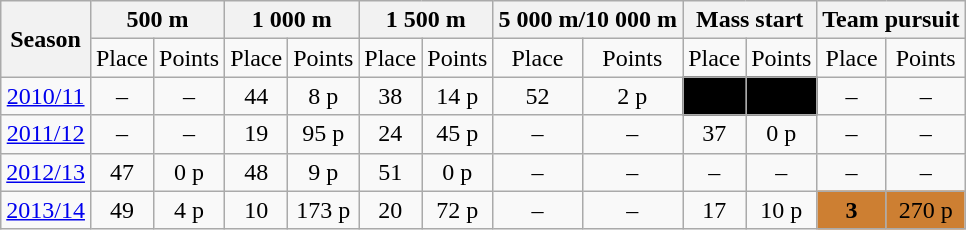<table class="wikitable">
<tr>
<th rowspan="2">Season</th>
<th colspan="2">500 m</th>
<th colspan="2">1 000 m</th>
<th colspan="2">1 500 m</th>
<th colspan="2">5 000 m/10 000 m</th>
<th colspan="2">Mass start</th>
<th colspan="2">Team pursuit</th>
</tr>
<tr align="center">
<td>Place</td>
<td>Points</td>
<td>Place</td>
<td>Points</td>
<td>Place</td>
<td>Points</td>
<td>Place</td>
<td>Points</td>
<td>Place</td>
<td>Points</td>
<td>Place</td>
<td>Points</td>
</tr>
<tr align="center">
<td><a href='#'>2010/11</a></td>
<td>–</td>
<td>–</td>
<td>44</td>
<td>8 p</td>
<td>38</td>
<td>14 p</td>
<td>52</td>
<td>2 p</td>
<td style="background:Black">–</td>
<td style="background:Black">–</td>
<td>–</td>
<td>–</td>
</tr>
<tr align="center">
<td><a href='#'>2011/12</a></td>
<td>–</td>
<td>–</td>
<td>19</td>
<td>95 p</td>
<td>24</td>
<td>45 p</td>
<td>–</td>
<td>–</td>
<td>37</td>
<td>0 p</td>
<td>–</td>
<td>–</td>
</tr>
<tr align="center">
<td><a href='#'>2012/13</a></td>
<td>47</td>
<td>0 p</td>
<td>48</td>
<td>9 p</td>
<td>51</td>
<td>0 p</td>
<td>–</td>
<td>–</td>
<td>–</td>
<td>–</td>
<td>–</td>
<td>–</td>
</tr>
<tr align="center">
<td><a href='#'>2013/14</a></td>
<td>49</td>
<td>4 p</td>
<td>10</td>
<td>173 p</td>
<td>20</td>
<td>72 p</td>
<td>–</td>
<td>–</td>
<td>17</td>
<td>10 p</td>
<td style="background:#CD7F32"><strong>3</strong></td>
<td style="background:#CD7F32">270 p</td>
</tr>
</table>
